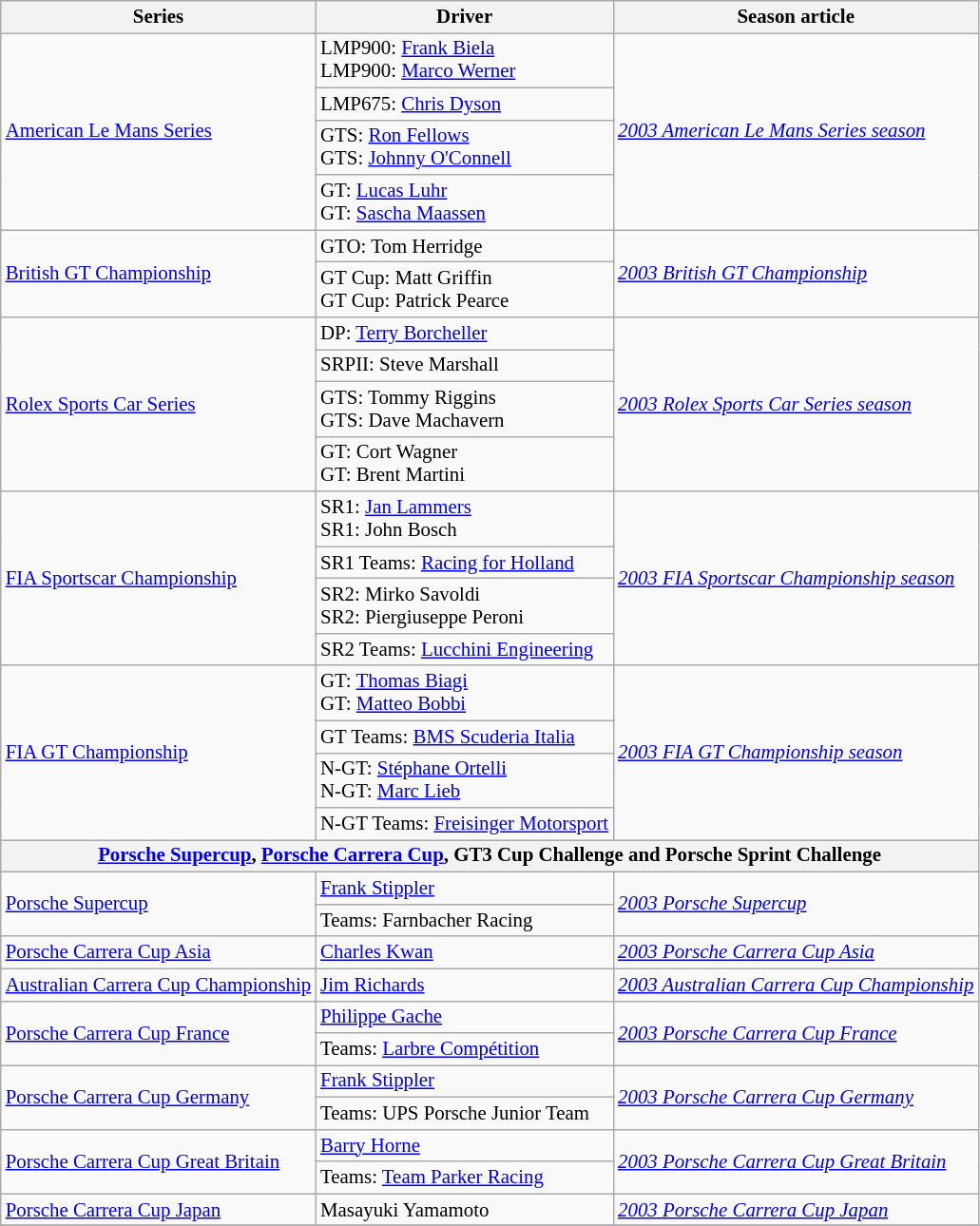<table class="wikitable" style="font-size: 87%;">
<tr>
<th>Series</th>
<th>Driver</th>
<th>Season article</th>
</tr>
<tr>
<td rowspan=4><a href='#'>American Le Mans Series</a></td>
<td>LMP900:  <a href='#'>Frank Biela</a><br>LMP900:  <a href='#'>Marco Werner</a></td>
<td rowspan=4><em><a href='#'>2003 American Le Mans Series season</a></em></td>
</tr>
<tr>
<td>LMP675:  <a href='#'>Chris Dyson</a></td>
</tr>
<tr>
<td>GTS:  <a href='#'>Ron Fellows</a><br>GTS:  <a href='#'>Johnny O'Connell</a></td>
</tr>
<tr>
<td>GT:  <a href='#'>Lucas Luhr</a><br>GT:  <a href='#'>Sascha Maassen</a></td>
</tr>
<tr>
<td rowspan=2><a href='#'>British GT Championship</a></td>
<td>GTO:  Tom Herridge</td>
<td rowspan=2><em><a href='#'>2003 British GT Championship</a></em></td>
</tr>
<tr>
<td>GT Cup:  Matt Griffin<br>GT Cup:  Patrick Pearce</td>
</tr>
<tr>
<td rowspan=4><a href='#'>Rolex Sports Car Series</a></td>
<td>DP:  <a href='#'>Terry Borcheller</a></td>
<td rowspan=4><em><a href='#'>2003 Rolex Sports Car Series season</a></em></td>
</tr>
<tr>
<td>SRPII:  Steve Marshall</td>
</tr>
<tr>
<td>GTS:  Tommy Riggins<br>GTS:  Dave Machavern</td>
</tr>
<tr>
<td>GT:  Cort Wagner<br>GT:  Brent Martini</td>
</tr>
<tr>
<td rowspan=4><a href='#'>FIA Sportscar Championship</a></td>
<td>SR1:  <a href='#'>Jan Lammers</a><br>SR1:  John Bosch</td>
<td rowspan=4><em><a href='#'>2003 FIA Sportscar Championship season</a></em></td>
</tr>
<tr>
<td>SR1 Teams:  <a href='#'>Racing for Holland</a></td>
</tr>
<tr>
<td>SR2:  Mirko Savoldi<br>SR2:  Piergiuseppe Peroni</td>
</tr>
<tr>
<td>SR2 Teams:  <a href='#'>Lucchini Engineering</a></td>
</tr>
<tr>
<td rowspan=4><a href='#'>FIA GT Championship</a></td>
<td>GT:  <a href='#'>Thomas Biagi</a><br>GT:  <a href='#'>Matteo Bobbi</a></td>
<td rowspan=4><em><a href='#'>2003 FIA GT Championship season</a></em></td>
</tr>
<tr>
<td>GT Teams:  <a href='#'>BMS Scuderia Italia</a></td>
</tr>
<tr>
<td>N-GT:  <a href='#'>Stéphane Ortelli</a><br>N-GT:  <a href='#'>Marc Lieb</a></td>
</tr>
<tr>
<td>N-GT Teams:  <a href='#'>Freisinger Motorsport</a></td>
</tr>
<tr>
<th colspan="3"><a href='#'>Porsche Supercup</a>, <a href='#'>Porsche Carrera Cup</a>, GT3 Cup Challenge and Porsche Sprint Challenge</th>
</tr>
<tr>
<td rowspan=2><a href='#'>Porsche Supercup</a></td>
<td> <a href='#'>Frank Stippler</a></td>
<td rowspan=2><em><a href='#'>2003 Porsche Supercup</a></em></td>
</tr>
<tr>
<td>Teams:  Farnbacher Racing</td>
</tr>
<tr>
<td><a href='#'>Porsche Carrera Cup Asia</a></td>
<td> <a href='#'>Charles Kwan</a></td>
<td><em><a href='#'>2003 Porsche Carrera Cup Asia</a></em></td>
</tr>
<tr>
<td><a href='#'>Australian Carrera Cup Championship</a></td>
<td> <a href='#'>Jim Richards</a></td>
<td><em><a href='#'>2003 Australian Carrera Cup Championship</a></em></td>
</tr>
<tr>
<td rowspan=2><a href='#'>Porsche Carrera Cup France</a></td>
<td> <a href='#'>Philippe Gache</a></td>
<td rowspan=2><em><a href='#'>2003 Porsche Carrera Cup France</a></em></td>
</tr>
<tr>
<td>Teams:  <a href='#'>Larbre Compétition</a></td>
</tr>
<tr>
<td rowspan=2><a href='#'>Porsche Carrera Cup Germany</a></td>
<td> <a href='#'>Frank Stippler</a></td>
<td rowspan=2><em><a href='#'>2003 Porsche Carrera Cup Germany</a></em></td>
</tr>
<tr>
<td>Teams:  UPS Porsche Junior Team</td>
</tr>
<tr>
<td rowspan=2><a href='#'>Porsche Carrera Cup Great Britain</a></td>
<td> <a href='#'>Barry Horne</a></td>
<td rowspan=2><em><a href='#'>2003 Porsche Carrera Cup Great Britain</a></em></td>
</tr>
<tr>
<td>Teams:  <a href='#'>Team Parker Racing</a></td>
</tr>
<tr>
<td><a href='#'>Porsche Carrera Cup Japan</a></td>
<td> Masayuki Yamamoto</td>
<td><em><a href='#'>2003 Porsche Carrera Cup Japan</a></em></td>
</tr>
<tr>
</tr>
</table>
